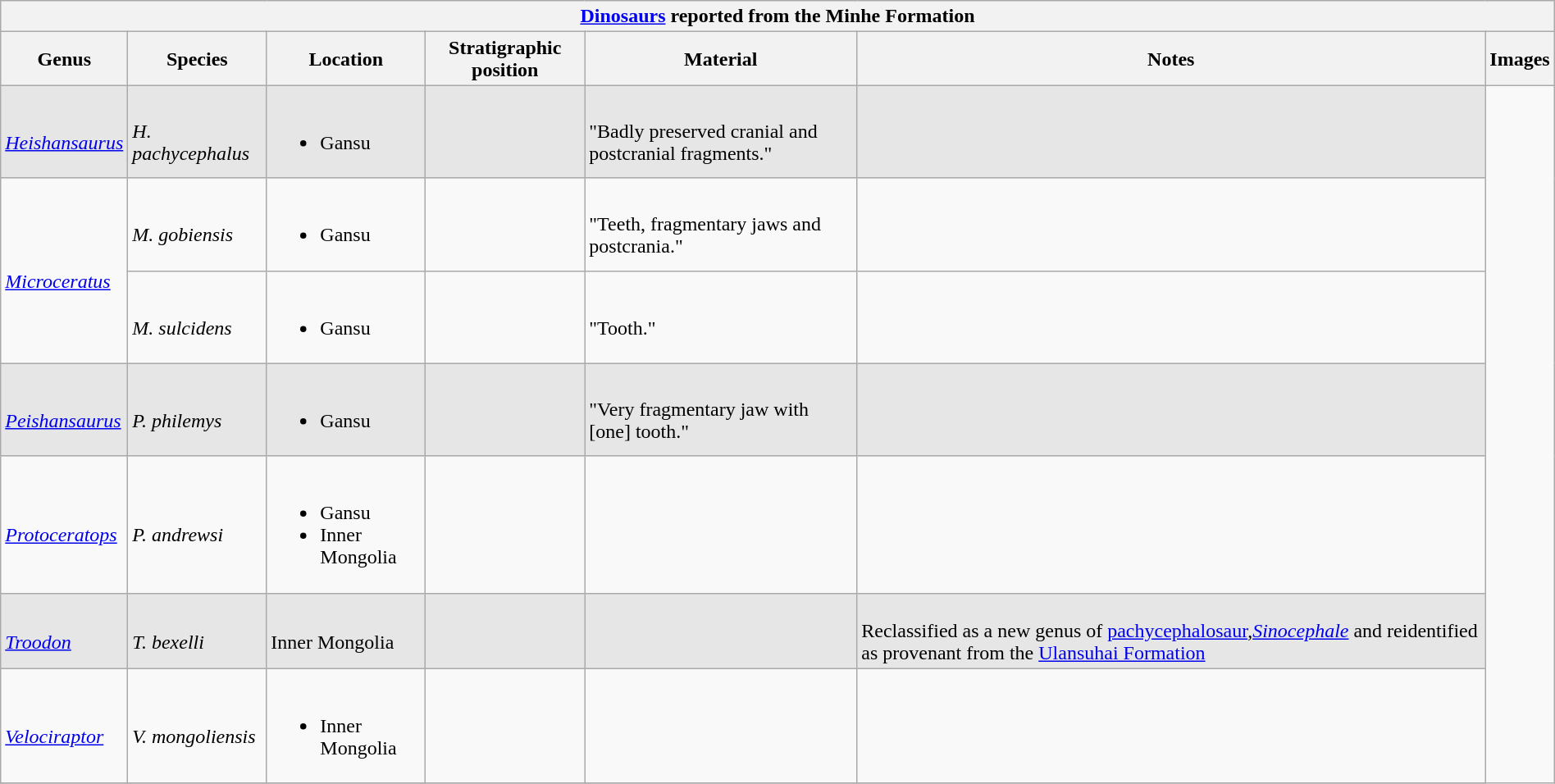<table class="wikitable" align="center" width="100%">
<tr>
<th colspan="7" align="center"><strong><a href='#'>Dinosaurs</a> reported from the Minhe Formation</strong></th>
</tr>
<tr>
<th>Genus</th>
<th>Species</th>
<th>Location</th>
<th>Stratigraphic position</th>
<th>Material</th>
<th>Notes</th>
<th>Images</th>
</tr>
<tr>
<td style="background:#E6E6E6;"><br><em><a href='#'>Heishansaurus</a></em></td>
<td style="background:#E6E6E6;"><br><em>H. pachycephalus</em></td>
<td style="background:#E6E6E6;"><br><ul><li>Gansu</li></ul></td>
<td style="background:#E6E6E6;"></td>
<td style="background:#E6E6E6;"><br>"Badly preserved cranial and postcranial fragments."</td>
<td style="background:#E6E6E6;"></td>
<td rowspan="99"><br>
</td>
</tr>
<tr>
<td rowspan="2"><br><em><a href='#'>Microceratus</a></em></td>
<td><br><em>M. gobiensis</em></td>
<td><br><ul><li>Gansu</li></ul></td>
<td></td>
<td><br>"Teeth, fragmentary jaws and postcrania."</td>
<td></td>
</tr>
<tr>
<td><br><em>M. sulcidens</em></td>
<td><br><ul><li>Gansu</li></ul></td>
<td></td>
<td><br>"Tooth."</td>
<td></td>
</tr>
<tr>
<td style="background:#E6E6E6;"><br><em><a href='#'>Peishansaurus</a></em></td>
<td style="background:#E6E6E6;"><br><em>P. philemys</em></td>
<td style="background:#E6E6E6;"><br><ul><li>Gansu</li></ul></td>
<td style="background:#E6E6E6;"></td>
<td style="background:#E6E6E6;"><br>"Very fragmentary jaw with [one] tooth."</td>
<td style="background:#E6E6E6;"></td>
</tr>
<tr>
<td><br><em><a href='#'>Protoceratops</a></em></td>
<td><br><em>P. andrewsi</em></td>
<td><br><ul><li>Gansu</li><li>Inner Mongolia</li></ul></td>
<td></td>
<td></td>
<td></td>
</tr>
<tr>
<td style="background:#e6e6e6;"><br><em><a href='#'>Troodon</a></em></td>
<td style="background:#e6e6e6;"><br><em>T. bexelli</em></td>
<td style="background:#e6e6e6;"><br>Inner Mongolia</td>
<td style="background:#e6e6e6;"></td>
<td style="background:#e6e6e6;"></td>
<td style="background:#e6e6e6;"><br>Reclassified as a new genus of <a href='#'>pachycephalosaur</a>,<em><a href='#'>Sinocephale</a></em> and reidentified as provenant from the <a href='#'>Ulansuhai Formation</a></td>
</tr>
<tr>
<td><br><em><a href='#'>Velociraptor</a></em></td>
<td><br><em>V. mongoliensis</em></td>
<td><br><ul><li>Inner Mongolia</li></ul></td>
<td></td>
<td></td>
<td></td>
</tr>
<tr>
</tr>
</table>
